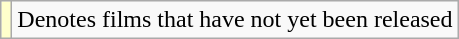<table class="wikitable">
<tr>
<td style="background:#FFFFCC;"></td>
<td>Denotes films that have not yet been released</td>
</tr>
</table>
